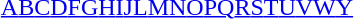<table id="toc" class="toc" summary="Class" align="center" style="text-align:center;">
<tr>
<th></th>
</tr>
<tr>
<td><a href='#'>A</a><a href='#'>B</a><a href='#'>C</a><a href='#'>D</a><a href='#'>F</a><a href='#'>G</a><a href='#'>H</a><a href='#'>I</a><a href='#'>J</a><a href='#'>L</a><a href='#'>M</a><a href='#'>N</a><a href='#'>O</a><a href='#'>P</a><a href='#'>Q</a><a href='#'>R</a><a href='#'>S</a><a href='#'>T</a><a href='#'>U</a><a href='#'>V</a><a href='#'>W</a><a href='#'>Y</a></td>
</tr>
</table>
